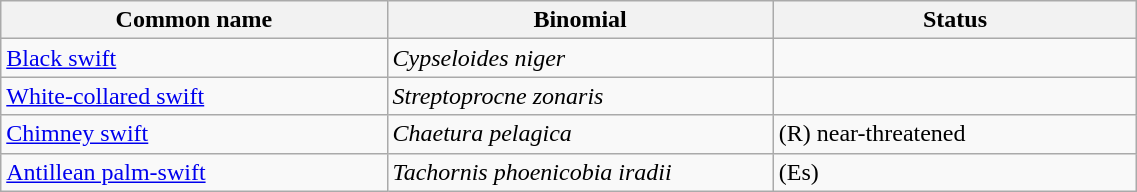<table width=60% class="wikitable">
<tr>
<th width=34%>Common name</th>
<th width=34%>Binomial</th>
<th width=32%>Status</th>
</tr>
<tr>
<td><a href='#'>Black swift</a></td>
<td><em>Cypseloides niger</em></td>
<td></td>
</tr>
<tr>
<td><a href='#'>White-collared swift</a></td>
<td><em>Streptoprocne zonaris</em></td>
<td></td>
</tr>
<tr>
<td><a href='#'>Chimney swift</a></td>
<td><em>Chaetura pelagica</em></td>
<td>(R) near-threatened</td>
</tr>
<tr>
<td><a href='#'>Antillean palm-swift</a></td>
<td><em>Tachornis phoenicobia iradii</em></td>
<td>(Es)</td>
</tr>
</table>
